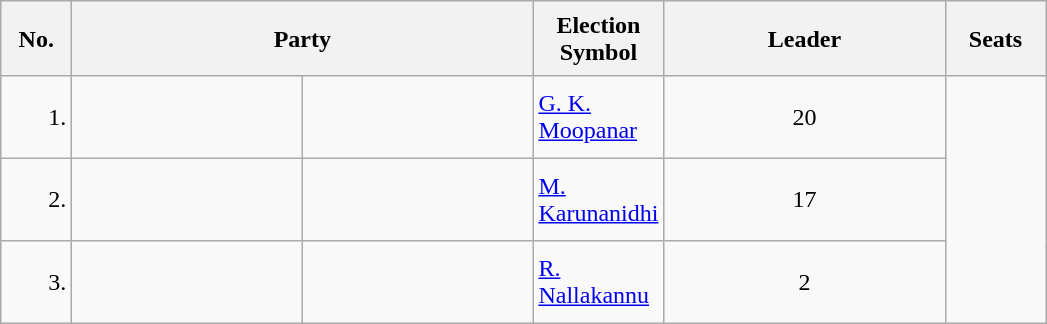<table class="wikitable">
<tr style="height: 50px;">
<th scope="col" style="width:40px;">No.<br></th>
<th scope="col" style="width:300px;"colspan="2">Party</th>
<th scope="col" style="width:80px;">Election Symbol</th>
<th scope="col" style="width:180px;">Leader</th>
<th scope="col" style="width:60px;">Seats</th>
</tr>
<tr style="height: 55px;">
<td style="text-align:right;">1.</td>
<td></td>
<td style="text-align:center;"></td>
<td><a href='#'>G. K. Moopanar</a></td>
<td style="text-align:center;">20</td>
</tr>
<tr style="height: 55px;">
<td style="text-align:right;">2.</td>
<td></td>
<td style="text-align:center;"></td>
<td><a href='#'>M. Karunanidhi</a></td>
<td style="text-align:center;">17</td>
</tr>
<tr style="height: 55px;">
<td style="text-align:right;">3.</td>
<td></td>
<td style="text-align:center;"></td>
<td><a href='#'>R. Nallakannu</a></td>
<td style="text-align:center;">2</td>
</tr>
</table>
